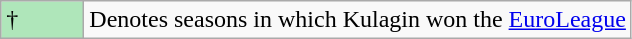<table class="wikitable">
<tr>
<td style="background:#AFE6BA; width:3em;">†</td>
<td>Denotes seasons in which Kulagin won the <a href='#'>EuroLeague</a></td>
</tr>
</table>
